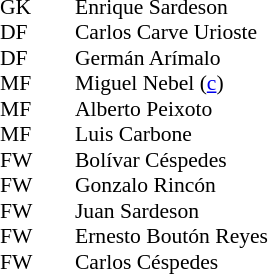<table style="font-size:90%; margin:0.2em auto;" cellspacing="0" cellpadding="0">
<tr>
<th width="25"></th>
<th width="25"></th>
</tr>
<tr>
<td>GK</td>
<td><strong> </strong></td>
<td>Enrique Sardeson</td>
</tr>
<tr>
<td>DF</td>
<td><strong> </strong></td>
<td>Carlos Carve Urioste</td>
</tr>
<tr>
<td>DF</td>
<td><strong> </strong></td>
<td>Germán Arímalo</td>
</tr>
<tr>
<td>MF</td>
<td><strong> </strong></td>
<td>Miguel Nebel (<a href='#'>c</a>)</td>
</tr>
<tr>
<td>MF</td>
<td><strong> </strong></td>
<td>Alberto Peixoto</td>
</tr>
<tr>
<td>MF</td>
<td><strong> </strong></td>
<td>Luis Carbone</td>
</tr>
<tr>
<td>FW</td>
<td><strong> </strong></td>
<td>Bolívar Céspedes</td>
</tr>
<tr>
<td>FW</td>
<td><strong> </strong></td>
<td>Gonzalo Rincón</td>
</tr>
<tr>
<td>FW</td>
<td><strong> </strong></td>
<td>Juan Sardeson</td>
</tr>
<tr>
<td>FW</td>
<td><strong> </strong></td>
<td>Ernesto Boutón Reyes</td>
</tr>
<tr>
<td>FW</td>
<td><strong> </strong></td>
<td>Carlos Céspedes</td>
</tr>
</table>
